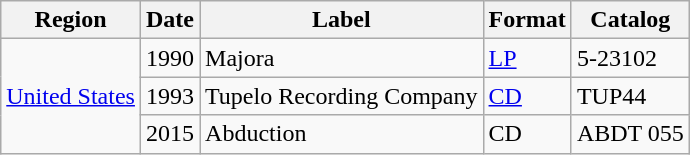<table class="wikitable">
<tr>
<th>Region</th>
<th>Date</th>
<th>Label</th>
<th>Format</th>
<th>Catalog</th>
</tr>
<tr>
<td rowspan="3"><a href='#'>United States</a></td>
<td>1990</td>
<td>Majora</td>
<td><a href='#'>LP</a></td>
<td>5-23102</td>
</tr>
<tr>
<td>1993</td>
<td>Tupelo Recording Company</td>
<td><a href='#'>CD</a></td>
<td>TUP44</td>
</tr>
<tr>
<td>2015</td>
<td>Abduction</td>
<td>CD</td>
<td>ABDT 055</td>
</tr>
</table>
